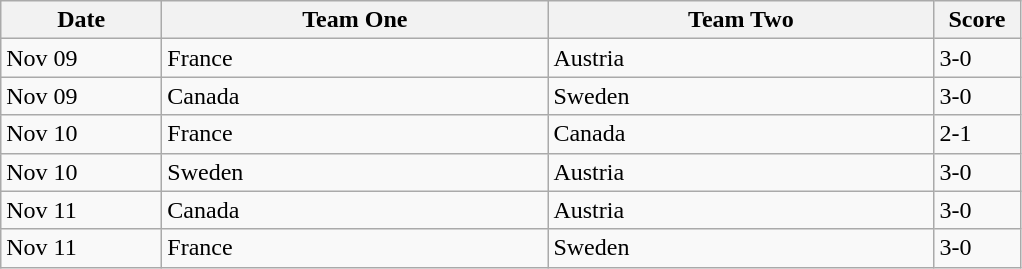<table class="wikitable">
<tr>
<th width=100>Date</th>
<th width=250>Team One</th>
<th width=250>Team Two</th>
<th width=50>Score</th>
</tr>
<tr>
<td>Nov 09</td>
<td> France</td>
<td> Austria</td>
<td>3-0</td>
</tr>
<tr>
<td>Nov 09</td>
<td> Canada</td>
<td> Sweden</td>
<td>3-0</td>
</tr>
<tr>
<td>Nov 10</td>
<td> France</td>
<td> Canada</td>
<td>2-1</td>
</tr>
<tr>
<td>Nov 10</td>
<td> Sweden</td>
<td> Austria</td>
<td>3-0</td>
</tr>
<tr>
<td>Nov 11</td>
<td> Canada</td>
<td> Austria</td>
<td>3-0</td>
</tr>
<tr>
<td>Nov 11</td>
<td> France</td>
<td> Sweden</td>
<td>3-0</td>
</tr>
</table>
